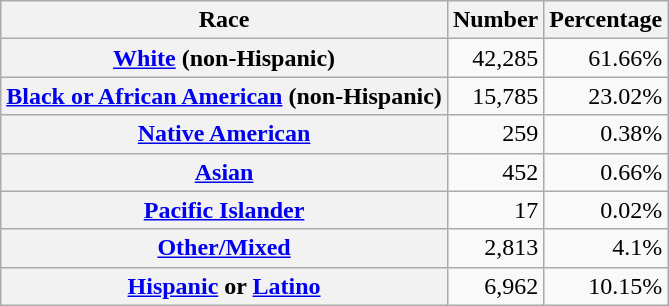<table class="wikitable" style="text-align:right">
<tr>
<th scope="col">Race</th>
<th scope="col">Number</th>
<th scope="col">Percentage</th>
</tr>
<tr>
<th scope="row"><a href='#'>White</a> (non-Hispanic)</th>
<td>42,285</td>
<td>61.66%</td>
</tr>
<tr>
<th scope="row"><a href='#'>Black or African American</a> (non-Hispanic)</th>
<td>15,785</td>
<td>23.02%</td>
</tr>
<tr>
<th scope="row"><a href='#'>Native American</a></th>
<td>259</td>
<td>0.38%</td>
</tr>
<tr>
<th scope="row"><a href='#'>Asian</a></th>
<td>452</td>
<td>0.66%</td>
</tr>
<tr>
<th scope="row"><a href='#'>Pacific Islander</a></th>
<td>17</td>
<td>0.02%</td>
</tr>
<tr>
<th scope="row"><a href='#'>Other/Mixed</a></th>
<td>2,813</td>
<td>4.1%</td>
</tr>
<tr>
<th scope="row"><a href='#'>Hispanic</a> or <a href='#'>Latino</a></th>
<td>6,962</td>
<td>10.15%</td>
</tr>
</table>
